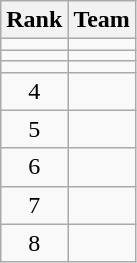<table class=wikitable style="text-align:center">
<tr>
<th>Rank</th>
<th>Team</th>
</tr>
<tr>
<td></td>
<td align=left></td>
</tr>
<tr>
<td></td>
<td align=left></td>
</tr>
<tr>
<td></td>
<td align=left></td>
</tr>
<tr>
<td>4</td>
<td align=left></td>
</tr>
<tr>
<td>5</td>
<td align=left></td>
</tr>
<tr>
<td>6</td>
<td align=left></td>
</tr>
<tr>
<td>7</td>
<td align=left></td>
</tr>
<tr>
<td>8</td>
<td align=left></td>
</tr>
</table>
